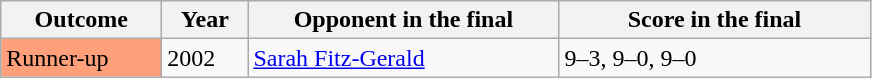<table class="sortable wikitable">
<tr>
<th width="100">Outcome</th>
<th width="50">Year</th>
<th width="200">Opponent in the final</th>
<th width="200">Score in the final</th>
</tr>
<tr>
<td bgcolor="ffa07a">Runner-up</td>
<td>2002</td>
<td> <a href='#'>Sarah Fitz-Gerald</a></td>
<td>9–3, 9–0, 9–0</td>
</tr>
</table>
